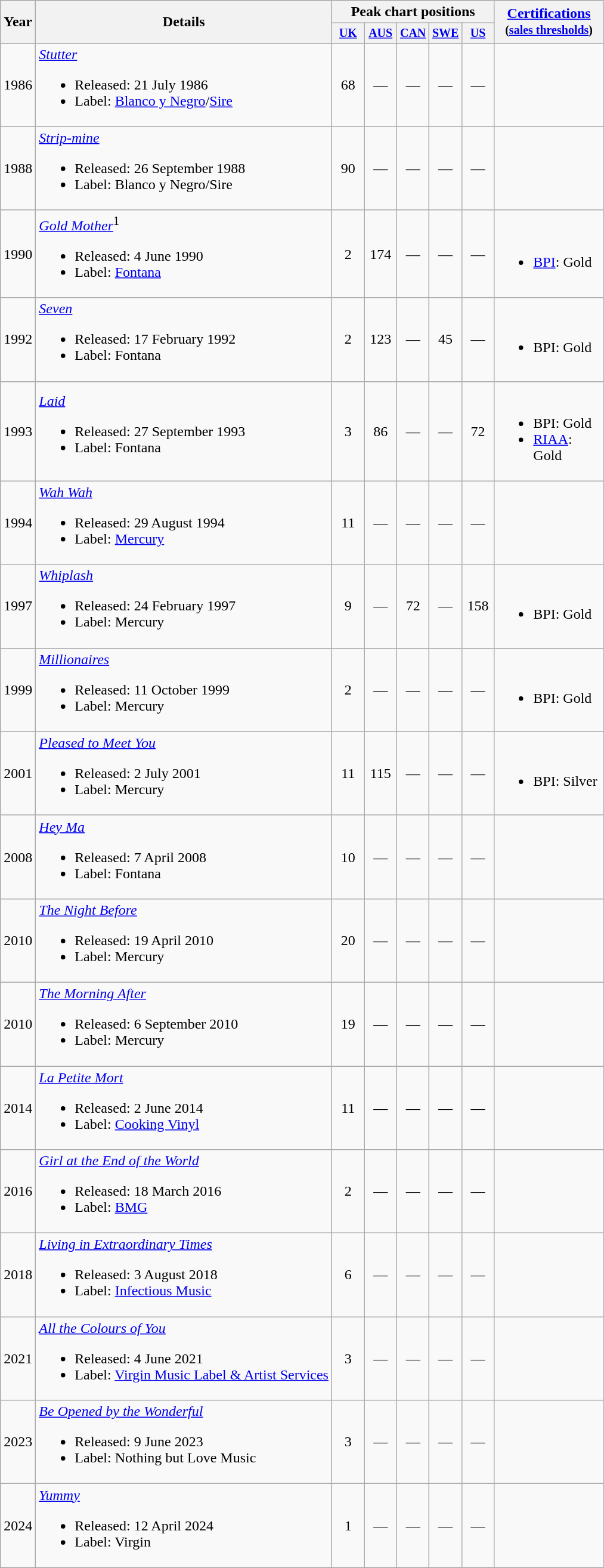<table class="wikitable">
<tr>
<th rowspan="2">Year</th>
<th rowspan="2">Details</th>
<th colspan="5">Peak chart positions</th>
<th rowspan="2" width="115"><a href='#'>Certifications</a><br><small>(<a href='#'>sales thresholds</a>)</small></th>
</tr>
<tr style="font-size:smaller">
<th width="30"><a href='#'>UK</a><br></th>
<th width="30"><a href='#'>AUS</a><br></th>
<th width="30"><a href='#'>CAN</a><br></th>
<th width="30"><a href='#'>SWE</a><br></th>
<th width="30"><a href='#'>US</a><br></th>
</tr>
<tr>
<td>1986</td>
<td><em><a href='#'>Stutter</a></em><br><ul><li>Released: 21 July 1986</li><li>Label: <a href='#'>Blanco y Negro</a>/<a href='#'>Sire</a></li></ul></td>
<td align="center">68</td>
<td align="center">—</td>
<td align="center">—</td>
<td align="center">—</td>
<td align="center">—</td>
<td></td>
</tr>
<tr>
<td>1988</td>
<td><em><a href='#'>Strip-mine</a></em><br><ul><li>Released: 26 September 1988</li><li>Label: Blanco y Negro/Sire</li></ul></td>
<td align="center">90</td>
<td align="center">—</td>
<td align="center">—</td>
<td align="center">—</td>
<td align="center">—</td>
<td></td>
</tr>
<tr>
<td>1990</td>
<td><em><a href='#'>Gold Mother</a></em><sup>1</sup><br><ul><li>Released: 4 June 1990</li><li>Label: <a href='#'>Fontana</a></li></ul></td>
<td align="center">2</td>
<td align="center">174</td>
<td align="center">—</td>
<td align="center">—</td>
<td align="center">—</td>
<td><br><ul><li><a href='#'>BPI</a>: Gold</li></ul></td>
</tr>
<tr>
<td>1992</td>
<td><em><a href='#'>Seven</a></em><br><ul><li>Released: 17 February 1992</li><li>Label: Fontana</li></ul></td>
<td align="center">2</td>
<td align="center">123</td>
<td align="center">—</td>
<td align="center">45</td>
<td align="center">—</td>
<td><br><ul><li>BPI: Gold</li></ul></td>
</tr>
<tr>
<td>1993</td>
<td><em><a href='#'>Laid</a></em><br><ul><li>Released: 27 September 1993</li><li>Label: Fontana</li></ul></td>
<td align="center">3</td>
<td align="center">86</td>
<td align="center">—</td>
<td align="center">—</td>
<td align="center">72</td>
<td><br><ul><li>BPI: Gold</li><li><a href='#'>RIAA</a>: Gold</li></ul></td>
</tr>
<tr>
<td>1994</td>
<td><em><a href='#'>Wah Wah</a></em><br><ul><li>Released: 29 August 1994</li><li>Label: <a href='#'>Mercury</a></li></ul></td>
<td align="center">11</td>
<td align="center">—</td>
<td align="center">—</td>
<td align="center">—</td>
<td align="center">—</td>
<td></td>
</tr>
<tr>
<td>1997</td>
<td><em><a href='#'>Whiplash</a></em><br><ul><li>Released: 24 February 1997</li><li>Label: Mercury</li></ul></td>
<td align="center">9</td>
<td align="center">—</td>
<td align="center">72</td>
<td align="center">—</td>
<td align="center">158</td>
<td><br><ul><li>BPI: Gold</li></ul></td>
</tr>
<tr>
<td>1999</td>
<td><em><a href='#'>Millionaires</a></em><br><ul><li>Released: 11 October 1999</li><li>Label: Mercury</li></ul></td>
<td align="center">2</td>
<td align="center">—</td>
<td align="center">—</td>
<td align="center">—</td>
<td align="center">—</td>
<td><br><ul><li>BPI: Gold</li></ul></td>
</tr>
<tr>
<td>2001</td>
<td><em><a href='#'>Pleased to Meet You</a></em><br><ul><li>Released: 2 July 2001</li><li>Label: Mercury</li></ul></td>
<td align="center">11</td>
<td align="center">115</td>
<td align="center">—</td>
<td align="center">—</td>
<td align="center">—</td>
<td><br><ul><li>BPI: Silver</li></ul></td>
</tr>
<tr>
<td>2008</td>
<td><em><a href='#'>Hey Ma</a></em><br><ul><li>Released: 7 April 2008</li><li>Label: Fontana</li></ul></td>
<td align="center">10</td>
<td align="center">—</td>
<td align="center">—</td>
<td align="center">—</td>
<td align="center">—</td>
<td></td>
</tr>
<tr>
<td>2010</td>
<td><em><a href='#'>The Night Before</a></em><br><ul><li>Released: 19 April 2010</li><li>Label: Mercury</li></ul></td>
<td align="center">20</td>
<td align="center">—</td>
<td align="center">—</td>
<td align="center">—</td>
<td align="center">—</td>
<td></td>
</tr>
<tr>
<td>2010</td>
<td><em><a href='#'>The Morning After</a></em><br><ul><li>Released: 6 September 2010</li><li>Label: Mercury</li></ul></td>
<td align="center">19</td>
<td align="center">—</td>
<td align="center">—</td>
<td align="center">—</td>
<td align="center">—</td>
<td></td>
</tr>
<tr>
<td>2014</td>
<td><em><a href='#'>La Petite Mort</a></em><br><ul><li>Released: 2 June 2014</li><li>Label: <a href='#'>Cooking Vinyl</a></li></ul></td>
<td align="center">11</td>
<td align="center">—</td>
<td align="center">—</td>
<td align="center">—</td>
<td align="center">—</td>
<td></td>
</tr>
<tr>
<td>2016</td>
<td><em><a href='#'>Girl at the End of the World</a></em><br><ul><li>Released: 18 March 2016</li><li>Label: <a href='#'>BMG</a></li></ul></td>
<td align="center">2</td>
<td align="center">—</td>
<td align="center">—</td>
<td align="center">—</td>
<td align="center">—</td>
<td></td>
</tr>
<tr>
<td>2018</td>
<td><em><a href='#'>Living in Extraordinary Times</a></em><br><ul><li>Released: 3 August 2018</li><li>Label: <a href='#'>Infectious Music</a></li></ul></td>
<td align="center">6</td>
<td align="center">—</td>
<td align="center">—</td>
<td align="center">—</td>
<td align="center">—</td>
<td></td>
</tr>
<tr>
<td>2021</td>
<td><em><a href='#'>All the Colours of You</a></em><br><ul><li>Released: 4 June 2021</li><li>Label: <a href='#'>Virgin Music Label & Artist Services</a></li></ul></td>
<td align="center">3</td>
<td align="center">—</td>
<td align="center">—</td>
<td align="center">—</td>
<td align="center">—</td>
<td></td>
</tr>
<tr>
<td>2023</td>
<td><em><a href='#'>Be Opened by the Wonderful</a></em><br><ul><li>Released: 9 June 2023</li><li>Label: Nothing but Love Music</li></ul></td>
<td align="center">3</td>
<td align="center">—</td>
<td align="center">—</td>
<td align="center">—</td>
<td align="center">—</td>
<td></td>
</tr>
<tr>
<td>2024</td>
<td><em><a href='#'>Yummy</a></em><br><ul><li>Released: 12 April 2024</li><li>Label: Virgin</li></ul></td>
<td align="center">1</td>
<td align="center">—</td>
<td align="center">—</td>
<td align="center">—</td>
<td align="center">—</td>
<td></td>
</tr>
</table>
